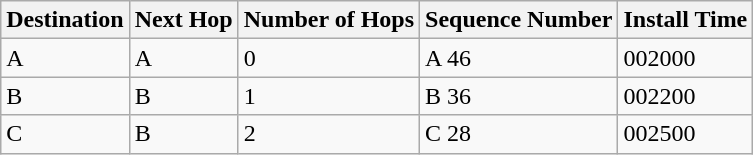<table class="wikitable">
<tr>
<th>Destination</th>
<th>Next Hop</th>
<th>Number of Hops</th>
<th>Sequence Number</th>
<th>Install Time</th>
</tr>
<tr>
<td>A</td>
<td>A</td>
<td>0</td>
<td>A 46</td>
<td>002000</td>
</tr>
<tr>
<td>B</td>
<td>B</td>
<td>1</td>
<td>B 36</td>
<td>002200</td>
</tr>
<tr>
<td>C</td>
<td>B</td>
<td>2</td>
<td>C 28</td>
<td>002500</td>
</tr>
</table>
